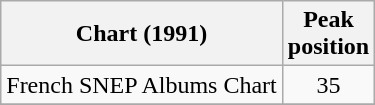<table class="wikitable sortable">
<tr>
<th align="left">Chart (1991)</th>
<th align="center">Peak<br>position</th>
</tr>
<tr>
<td align="left">French SNEP Albums Chart</td>
<td align="center">35</td>
</tr>
<tr>
</tr>
</table>
